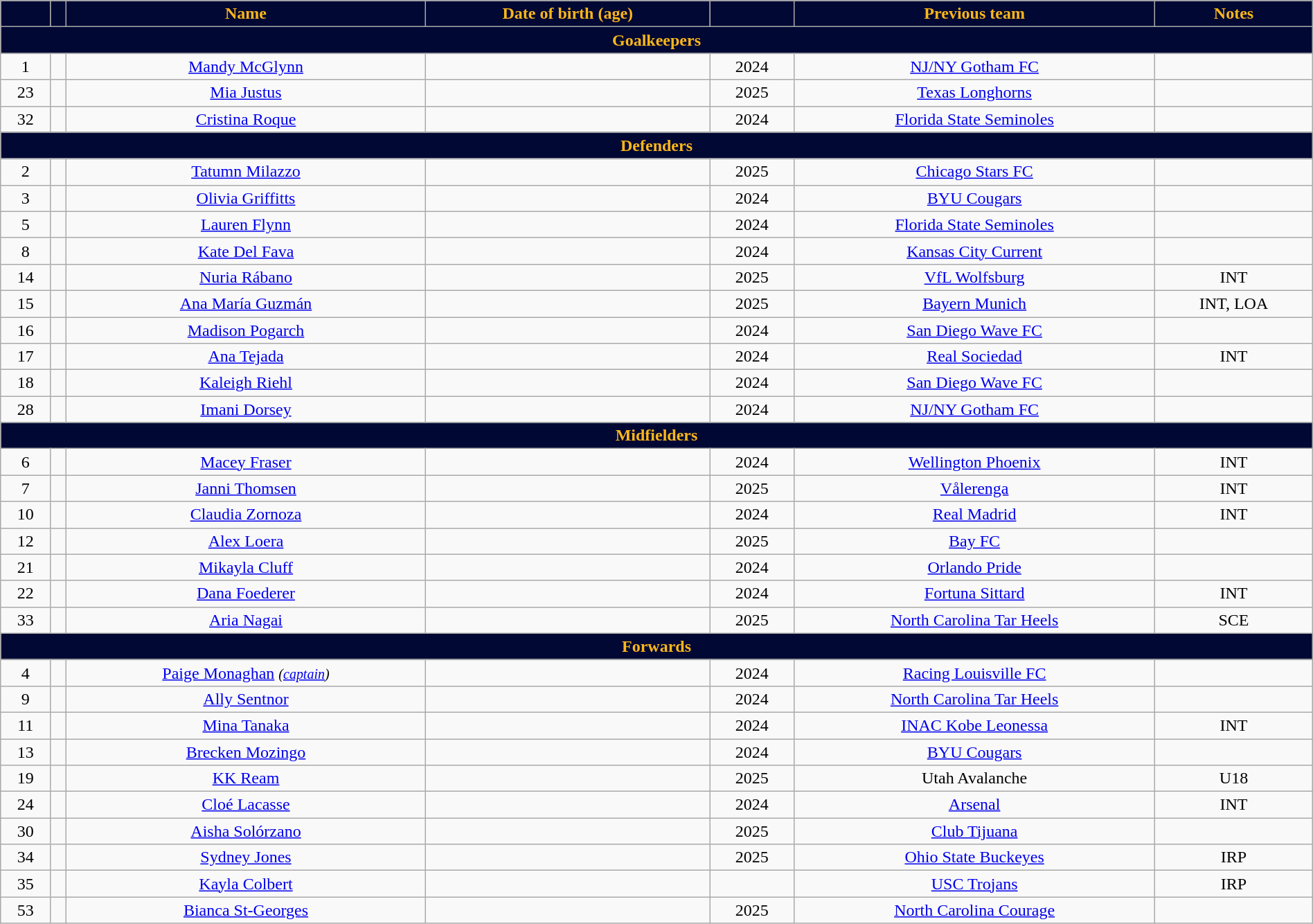<table class="wikitable" style="text-align:center; width:100%;">
<tr>
<th style="background:#000833; color:#FDB71A;"></th>
<th style="background:#000833; color:#FDB71A;"></th>
<th style="background:#000833; color:#FDB71A;">Name</th>
<th style="background:#000833; color:#FDB71A;">Date of birth (age)</th>
<th style="background:#000833; color:#FDB71A;"></th>
<th style="background:#000833; color:#FDB71A;">Previous team</th>
<th style="background:#000833; color:#FDB71A;">Notes</th>
</tr>
<tr>
<th colspan="7" style="background:#000833; color:#FDB71A;">Goalkeepers</th>
</tr>
<tr>
<td>1</td>
<td></td>
<td><a href='#'>Mandy McGlynn</a></td>
<td></td>
<td>2024</td>
<td> <a href='#'>NJ/NY Gotham FC</a></td>
<td></td>
</tr>
<tr>
<td>23</td>
<td></td>
<td><a href='#'>Mia Justus</a></td>
<td></td>
<td>2025</td>
<td> <a href='#'>Texas Longhorns</a></td>
<td></td>
</tr>
<tr>
<td>32</td>
<td></td>
<td><a href='#'>Cristina Roque</a></td>
<td></td>
<td>2024</td>
<td> <a href='#'>Florida State Seminoles</a></td>
<td></td>
</tr>
<tr>
<th colspan="7" style="background:#000833; color:#FDB71A;">Defenders</th>
</tr>
<tr>
<td>2</td>
<td></td>
<td><a href='#'>Tatumn Milazzo</a></td>
<td></td>
<td>2025</td>
<td> <a href='#'>Chicago Stars FC</a></td>
<td></td>
</tr>
<tr>
<td>3</td>
<td></td>
<td><a href='#'>Olivia Griffitts</a></td>
<td></td>
<td>2024</td>
<td> <a href='#'>BYU Cougars</a></td>
<td></td>
</tr>
<tr>
<td>5</td>
<td></td>
<td><a href='#'>Lauren Flynn</a></td>
<td></td>
<td>2024</td>
<td> <a href='#'>Florida State Seminoles</a></td>
<td></td>
</tr>
<tr>
<td>8</td>
<td></td>
<td><a href='#'>Kate Del Fava</a></td>
<td></td>
<td>2024</td>
<td> <a href='#'>Kansas City Current</a></td>
<td></td>
</tr>
<tr>
<td>14</td>
<td></td>
<td><a href='#'>Nuria Rábano</a></td>
<td></td>
<td>2025</td>
<td> <a href='#'>VfL Wolfsburg</a></td>
<td>INT</td>
</tr>
<tr>
<td>15</td>
<td></td>
<td><a href='#'>Ana María Guzmán</a></td>
<td></td>
<td>2025</td>
<td> <a href='#'>Bayern Munich</a></td>
<td>INT, LOA</td>
</tr>
<tr>
<td>16</td>
<td></td>
<td><a href='#'>Madison Pogarch</a></td>
<td></td>
<td>2024</td>
<td> <a href='#'>San Diego Wave FC</a></td>
<td></td>
</tr>
<tr>
<td>17</td>
<td></td>
<td><a href='#'>Ana Tejada</a></td>
<td></td>
<td>2024</td>
<td> <a href='#'>Real Sociedad</a></td>
<td>INT</td>
</tr>
<tr>
<td>18</td>
<td></td>
<td><a href='#'>Kaleigh Riehl</a></td>
<td></td>
<td>2024</td>
<td> <a href='#'>San Diego Wave FC</a></td>
<td></td>
</tr>
<tr>
<td>28</td>
<td></td>
<td><a href='#'>Imani Dorsey</a></td>
<td></td>
<td>2024</td>
<td> <a href='#'>NJ/NY Gotham FC</a></td>
<td></td>
</tr>
<tr>
<th colspan="7" style="background:#000833; color:#FDB71A;">Midfielders</th>
</tr>
<tr>
<td>6</td>
<td></td>
<td><a href='#'>Macey Fraser</a></td>
<td></td>
<td>2024</td>
<td> <a href='#'>Wellington Phoenix</a></td>
<td>INT</td>
</tr>
<tr>
<td>7</td>
<td></td>
<td><a href='#'>Janni Thomsen</a></td>
<td></td>
<td>2025</td>
<td> <a href='#'>Vålerenga</a></td>
<td>INT</td>
</tr>
<tr>
<td>10</td>
<td></td>
<td><a href='#'>Claudia Zornoza</a></td>
<td></td>
<td>2024</td>
<td> <a href='#'>Real Madrid</a></td>
<td>INT</td>
</tr>
<tr>
<td>12</td>
<td></td>
<td><a href='#'>Alex Loera</a></td>
<td></td>
<td>2025</td>
<td> <a href='#'>Bay FC</a></td>
<td></td>
</tr>
<tr>
<td>21</td>
<td></td>
<td><a href='#'>Mikayla Cluff</a></td>
<td></td>
<td>2024</td>
<td> <a href='#'>Orlando Pride</a></td>
<td></td>
</tr>
<tr>
<td>22</td>
<td></td>
<td><a href='#'>Dana Foederer</a></td>
<td></td>
<td>2024</td>
<td> <a href='#'>Fortuna Sittard</a></td>
<td>INT</td>
</tr>
<tr>
<td>33</td>
<td></td>
<td><a href='#'>Aria Nagai</a></td>
<td></td>
<td>2025</td>
<td> <a href='#'>North Carolina Tar Heels</a></td>
<td>SCE</td>
</tr>
<tr>
<th colspan="7" style="background:#000833; color:#FDB71A;">Forwards</th>
</tr>
<tr>
<td>4</td>
<td></td>
<td><a href='#'>Paige Monaghan</a> <em><small>(<a href='#'>captain</a>)</small></em></td>
<td></td>
<td>2024</td>
<td> <a href='#'>Racing Louisville FC</a></td>
<td></td>
</tr>
<tr>
<td>9</td>
<td></td>
<td><a href='#'>Ally Sentnor</a></td>
<td></td>
<td>2024</td>
<td> <a href='#'>North Carolina Tar Heels</a></td>
<td></td>
</tr>
<tr>
<td>11</td>
<td></td>
<td><a href='#'>Mina Tanaka</a></td>
<td></td>
<td>2024</td>
<td> <a href='#'>INAC Kobe Leonessa</a></td>
<td>INT</td>
</tr>
<tr>
<td>13</td>
<td></td>
<td><a href='#'>Brecken Mozingo</a></td>
<td></td>
<td>2024</td>
<td> <a href='#'>BYU Cougars</a></td>
<td></td>
</tr>
<tr>
<td>19</td>
<td></td>
<td><a href='#'>KK Ream</a></td>
<td></td>
<td>2025</td>
<td> Utah Avalanche</td>
<td>U18</td>
</tr>
<tr>
<td>24</td>
<td></td>
<td><a href='#'>Cloé Lacasse</a></td>
<td></td>
<td>2024</td>
<td> <a href='#'>Arsenal</a></td>
<td>INT</td>
</tr>
<tr>
<td>30</td>
<td></td>
<td><a href='#'>Aisha Solórzano</a></td>
<td></td>
<td>2025</td>
<td> <a href='#'>Club Tijuana</a></td>
<td></td>
</tr>
<tr>
<td>34</td>
<td></td>
<td><a href='#'>Sydney Jones</a></td>
<td></td>
<td>2025</td>
<td> <a href='#'>Ohio State Buckeyes</a></td>
<td>IRP</td>
</tr>
<tr>
<td>35</td>
<td></td>
<td><a href='#'>Kayla Colbert</a></td>
<td></td>
<td></td>
<td> <a href='#'>USC Trojans</a></td>
<td>IRP</td>
</tr>
<tr>
<td>53</td>
<td></td>
<td><a href='#'>Bianca St-Georges</a></td>
<td></td>
<td>2025</td>
<td> <a href='#'>North Carolina Courage</a></td>
<td></td>
</tr>
</table>
